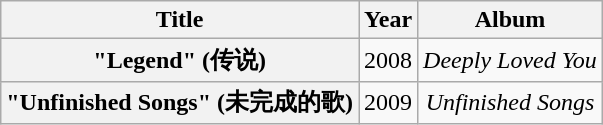<table class="wikitable plainrowheaders" style="text-align:center;">
<tr>
<th rowspan="1">Title</th>
<th rowspan="1">Year</th>
<th rowspan="1">Album</th>
</tr>
<tr>
<th scope="row">"Legend" (传说)</th>
<td>2008</td>
<td><em>Deeply Loved You</em></td>
</tr>
<tr>
<th scope="row">"Unfinished Songs" (未完成的歌)</th>
<td>2009</td>
<td><em>Unfinished Songs</em></td>
</tr>
</table>
